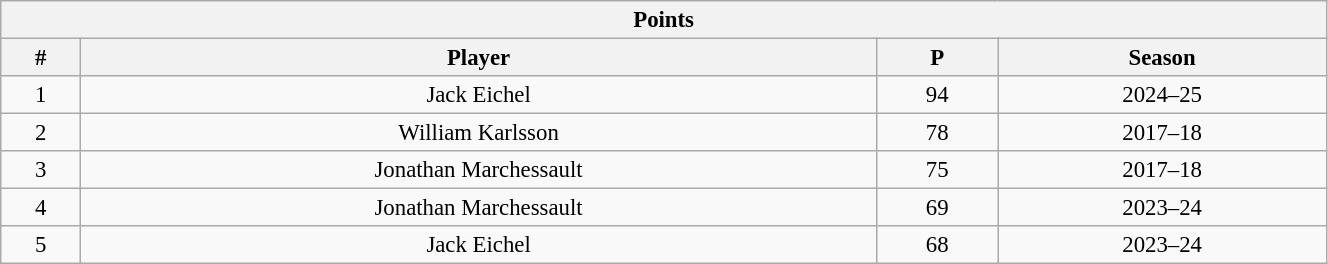<table class="wikitable" style="text-align: center; font-size: 95%" width="70%">
<tr>
<th colspan="4">Points</th>
</tr>
<tr>
<th>#</th>
<th>Player</th>
<th>P</th>
<th>Season</th>
</tr>
<tr>
<td>1</td>
<td>Jack Eichel</td>
<td>94</td>
<td>2024–25</td>
</tr>
<tr>
<td>2</td>
<td>William Karlsson</td>
<td>78</td>
<td>2017–18</td>
</tr>
<tr>
<td>3</td>
<td>Jonathan Marchessault</td>
<td>75</td>
<td>2017–18</td>
</tr>
<tr>
<td>4</td>
<td>Jonathan Marchessault</td>
<td>69</td>
<td>2023–24</td>
</tr>
<tr>
<td>5</td>
<td>Jack Eichel</td>
<td>68</td>
<td>2023–24</td>
</tr>
</table>
